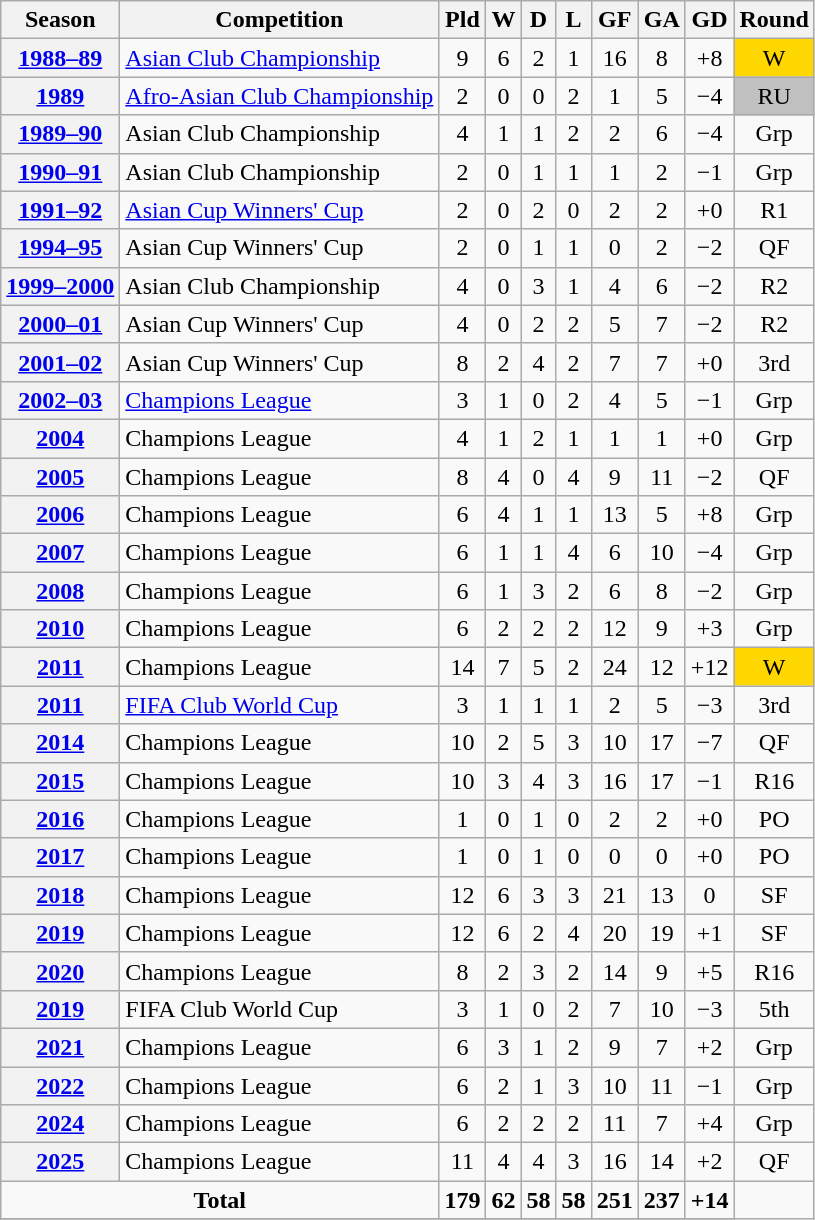<table class="wikitable plainrowheaders sortable" style="text-align:center;">
<tr>
<th scope="col">Season</th>
<th scope="col">Competition</th>
<th scope="col">Pld</th>
<th scope="col">W</th>
<th scope="col">D</th>
<th scope="col">L</th>
<th scope="col">GF</th>
<th scope="col">GA</th>
<th scope="col">GD</th>
<th scope="col">Round</th>
</tr>
<tr>
<th scope="row" style="text-align:center"><a href='#'>1988–89</a></th>
<td align=left><a href='#'>Asian Club Championship</a></td>
<td>9</td>
<td>6</td>
<td>2</td>
<td>1</td>
<td>16</td>
<td>8</td>
<td>+8</td>
<td style=background:gold>W</td>
</tr>
<tr>
<th scope="row" style="text-align:center"><a href='#'>1989</a></th>
<td align=left><a href='#'>Afro-Asian Club Championship</a></td>
<td>2</td>
<td>0</td>
<td>0</td>
<td>2</td>
<td>1</td>
<td>5</td>
<td>−4</td>
<td style="background:silver;">RU</td>
</tr>
<tr>
<th scope="row" style="text-align:center"><a href='#'>1989–90</a></th>
<td align=left>Asian Club Championship</td>
<td>4</td>
<td>1</td>
<td>1</td>
<td>2</td>
<td>2</td>
<td>6</td>
<td>−4</td>
<td>Grp</td>
</tr>
<tr>
<th scope="row" style="text-align:center"><a href='#'>1990–91</a></th>
<td align=left>Asian Club Championship</td>
<td>2</td>
<td>0</td>
<td>1</td>
<td>1</td>
<td>1</td>
<td>2</td>
<td>−1</td>
<td>Grp</td>
</tr>
<tr>
<th scope="row" style="text-align:center"><a href='#'>1991–92</a></th>
<td align=left><a href='#'>Asian Cup Winners' Cup</a></td>
<td>2</td>
<td>0</td>
<td>2</td>
<td>0</td>
<td>2</td>
<td>2</td>
<td>+0</td>
<td>R1</td>
</tr>
<tr>
<th scope="row" style="text-align:center"><a href='#'>1994–95</a></th>
<td align=left>Asian Cup Winners' Cup</td>
<td>2</td>
<td>0</td>
<td>1</td>
<td>1</td>
<td>0</td>
<td>2</td>
<td>−2</td>
<td>QF</td>
</tr>
<tr>
<th scope="row" style="text-align:center"><a href='#'>1999–2000</a></th>
<td align=left>Asian Club Championship</td>
<td>4</td>
<td>0</td>
<td>3</td>
<td>1</td>
<td>4</td>
<td>6</td>
<td>−2</td>
<td>R2</td>
</tr>
<tr>
<th scope="row" style="text-align:center"><a href='#'>2000–01</a></th>
<td align=left>Asian Cup Winners' Cup</td>
<td>4</td>
<td>0</td>
<td>2</td>
<td>2</td>
<td>5</td>
<td>7</td>
<td>−2</td>
<td>R2</td>
</tr>
<tr>
<th scope="row" style="text-align:center"><a href='#'>2001–02</a></th>
<td align=left>Asian Cup Winners' Cup</td>
<td>8</td>
<td>2</td>
<td>4</td>
<td>2</td>
<td>7</td>
<td>7</td>
<td>+0</td>
<td>3rd</td>
</tr>
<tr>
<th scope="row" style="text-align:center"><a href='#'>2002–03</a></th>
<td align=left><a href='#'>Champions League</a></td>
<td>3</td>
<td>1</td>
<td>0</td>
<td>2</td>
<td>4</td>
<td>5</td>
<td>−1</td>
<td>Grp</td>
</tr>
<tr>
<th scope="row" style="text-align:center"><a href='#'>2004</a></th>
<td align=left>Champions League</td>
<td>4</td>
<td>1</td>
<td>2</td>
<td>1</td>
<td>1</td>
<td>1</td>
<td>+0</td>
<td>Grp</td>
</tr>
<tr>
<th scope="row" style="text-align:center"><a href='#'>2005</a></th>
<td align=left>Champions League</td>
<td>8</td>
<td>4</td>
<td>0</td>
<td>4</td>
<td>9</td>
<td>11</td>
<td>−2</td>
<td>QF</td>
</tr>
<tr>
<th scope="row" style="text-align:center"><a href='#'>2006</a></th>
<td align=left>Champions League</td>
<td>6</td>
<td>4</td>
<td>1</td>
<td>1</td>
<td>13</td>
<td>5</td>
<td>+8</td>
<td>Grp</td>
</tr>
<tr>
<th scope="row" style="text-align:center"><a href='#'>2007</a></th>
<td align=left>Champions League</td>
<td>6</td>
<td>1</td>
<td>1</td>
<td>4</td>
<td>6</td>
<td>10</td>
<td>−4</td>
<td>Grp</td>
</tr>
<tr>
<th scope="row" style="text-align:center"><a href='#'>2008</a></th>
<td align=left>Champions League</td>
<td>6</td>
<td>1</td>
<td>3</td>
<td>2</td>
<td>6</td>
<td>8</td>
<td>−2</td>
<td>Grp</td>
</tr>
<tr>
<th scope="row" style="text-align:center"><a href='#'>2010</a></th>
<td align=left>Champions League</td>
<td>6</td>
<td>2</td>
<td>2</td>
<td>2</td>
<td>12</td>
<td>9</td>
<td>+3</td>
<td>Grp</td>
</tr>
<tr>
<th scope="row" style="text-align:center"><a href='#'>2011</a></th>
<td align=left>Champions League</td>
<td>14</td>
<td>7</td>
<td>5</td>
<td>2</td>
<td>24</td>
<td>12</td>
<td>+12</td>
<td style=background:gold>W</td>
</tr>
<tr>
<th scope="row" style="text-align:center"><a href='#'>2011</a></th>
<td align=left><a href='#'>FIFA Club World Cup</a></td>
<td>3</td>
<td>1</td>
<td>1</td>
<td>1</td>
<td>2</td>
<td>5</td>
<td>−3</td>
<td>3rd</td>
</tr>
<tr>
<th scope="row" style="text-align:center"><a href='#'>2014</a></th>
<td align=left>Champions League</td>
<td>10</td>
<td>2</td>
<td>5</td>
<td>3</td>
<td>10</td>
<td>17</td>
<td>−7</td>
<td>QF</td>
</tr>
<tr>
<th scope="row" style="text-align:center"><a href='#'>2015</a></th>
<td align=left>Champions League</td>
<td>10</td>
<td>3</td>
<td>4</td>
<td>3</td>
<td>16</td>
<td>17</td>
<td>−1</td>
<td>R16</td>
</tr>
<tr>
<th scope="row" style="text-align:center"><a href='#'>2016</a></th>
<td align=left>Champions League</td>
<td>1</td>
<td>0</td>
<td>1</td>
<td>0</td>
<td>2</td>
<td>2</td>
<td>+0</td>
<td>PO</td>
</tr>
<tr>
<th scope="row" style="text-align:center"><a href='#'>2017</a></th>
<td align=left>Champions League</td>
<td>1</td>
<td>0</td>
<td>1</td>
<td>0</td>
<td>0</td>
<td>0</td>
<td>+0</td>
<td>PO</td>
</tr>
<tr>
<th scope="row" style="text-align:center"><a href='#'>2018</a></th>
<td align=left>Champions League</td>
<td>12</td>
<td>6</td>
<td>3</td>
<td>3</td>
<td>21</td>
<td>13</td>
<td>0</td>
<td>SF</td>
</tr>
<tr>
<th scope="row" style="text-align:center"><a href='#'>2019</a></th>
<td align=left>Champions League</td>
<td>12</td>
<td>6</td>
<td>2</td>
<td>4</td>
<td>20</td>
<td>19</td>
<td>+1</td>
<td>SF</td>
</tr>
<tr>
<th scope="row" style="text-align:center"><a href='#'>2020</a></th>
<td align=left>Champions League</td>
<td>8</td>
<td>2</td>
<td>3</td>
<td>2</td>
<td>14</td>
<td>9</td>
<td>+5</td>
<td>R16</td>
</tr>
<tr>
<th scope="row" style="text-align:center"><a href='#'>2019</a></th>
<td align=left>FIFA Club World Cup</td>
<td>3</td>
<td>1</td>
<td>0</td>
<td>2</td>
<td>7</td>
<td>10</td>
<td>−3</td>
<td>5th</td>
</tr>
<tr>
<th scope="row" style="text-align:center"><a href='#'>2021</a></th>
<td align=left>Champions League</td>
<td>6</td>
<td>3</td>
<td>1</td>
<td>2</td>
<td>9</td>
<td>7</td>
<td>+2</td>
<td>Grp</td>
</tr>
<tr>
<th scope="row" style="text-align:center"><a href='#'>2022</a></th>
<td align=left>Champions League</td>
<td>6</td>
<td>2</td>
<td>1</td>
<td>3</td>
<td>10</td>
<td>11</td>
<td>−1</td>
<td>Grp</td>
</tr>
<tr>
<th scope="row" style="text-align:center"><a href='#'>2024</a></th>
<td align=left>Champions League</td>
<td>6</td>
<td>2</td>
<td>2</td>
<td>2</td>
<td>11</td>
<td>7</td>
<td>+4</td>
<td>Grp</td>
</tr>
<tr>
<th scope="row" style="text-align:center"><a href='#'>2025</a></th>
<td align=left>Champions League</td>
<td>11</td>
<td>4</td>
<td>4</td>
<td>3</td>
<td>16</td>
<td>14</td>
<td>+2</td>
<td>QF</td>
</tr>
<tr>
<td colspan=2 align-"center"><strong>Total</strong></td>
<td><strong>179</strong></td>
<td><strong>62</strong></td>
<td><strong>58</strong></td>
<td><strong>58</strong></td>
<td><strong>251</strong></td>
<td><strong>237</strong></td>
<td><strong>+14</strong></td>
</tr>
<tr>
</tr>
</table>
